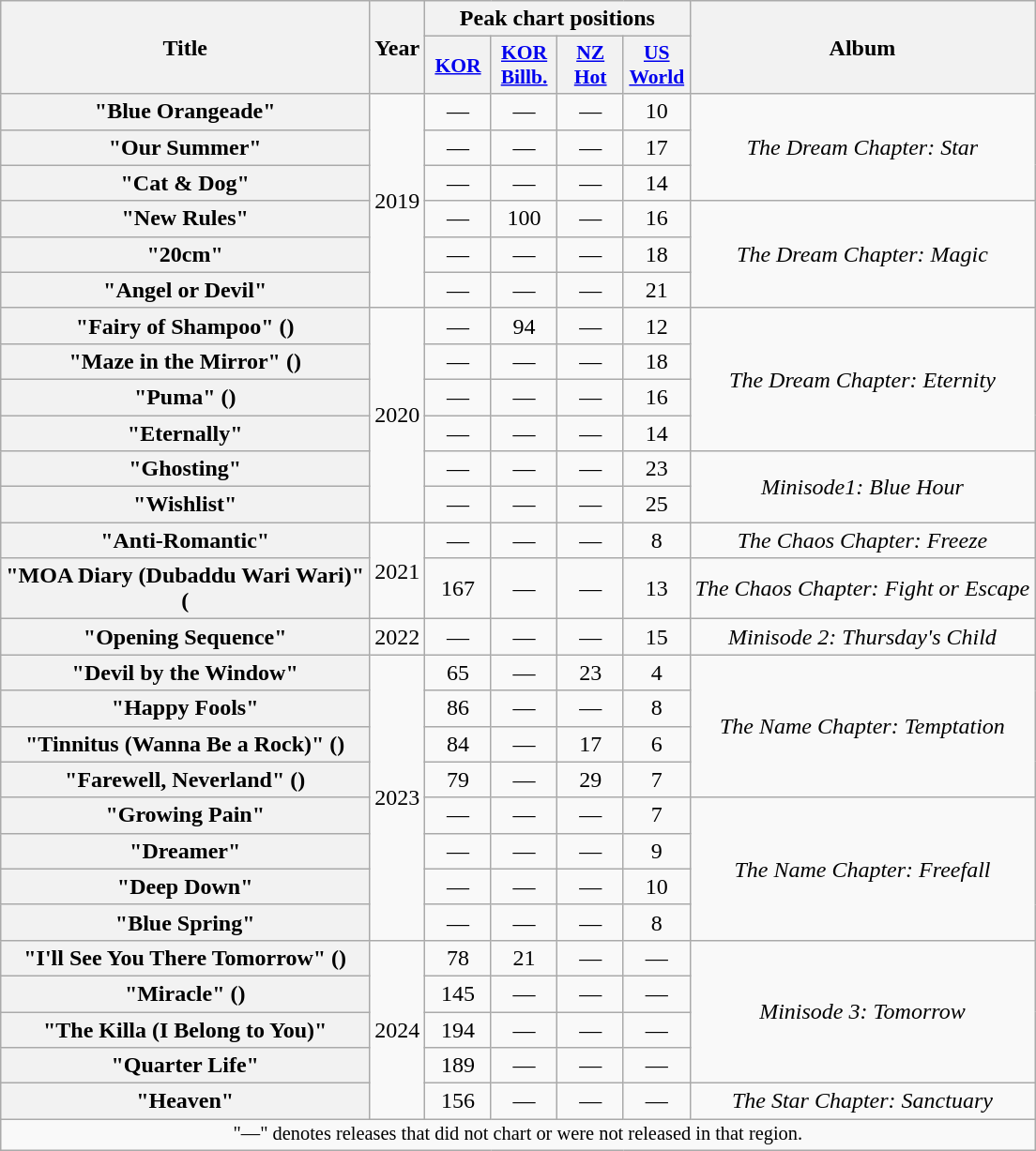<table class="wikitable plainrowheaders" style="text-align:center">
<tr>
<th scope="col" rowspan="2">Title</th>
<th scope="col" rowspan="2">Year</th>
<th scope="col" colspan="4">Peak chart positions</th>
<th scope="col" rowspan="2">Album</th>
</tr>
<tr>
<th scope="col" style="width:2.8em;font-size:90%"><a href='#'>KOR</a><br></th>
<th scope="col" style="width:2.8em;font-size:90%"><a href='#'>KOR<br>Billb.</a><br></th>
<th scope="col" style="width:2.8em;font-size:90%"><a href='#'>NZ Hot</a><br></th>
<th scope="col" style="width:2.8em;font-size:90%"><a href='#'>US<br>World</a><br></th>
</tr>
<tr>
<th scope="row">"Blue Orangeade"</th>
<td rowspan="6">2019</td>
<td>—</td>
<td>—</td>
<td>—</td>
<td>10</td>
<td rowspan="3"><em>The Dream Chapter: Star</em></td>
</tr>
<tr>
<th scope="row">"Our Summer"</th>
<td>—</td>
<td>—</td>
<td>—</td>
<td>17</td>
</tr>
<tr>
<th scope="row">"Cat & Dog"</th>
<td>—</td>
<td>—</td>
<td>—</td>
<td>14</td>
</tr>
<tr>
<th scope="row">"New Rules"</th>
<td>—</td>
<td>100</td>
<td>—</td>
<td>16</td>
<td rowspan="3"><em>The Dream Chapter: Magic</em></td>
</tr>
<tr>
<th scope="row">"20cm"</th>
<td>—</td>
<td>—</td>
<td>—</td>
<td>18</td>
</tr>
<tr>
<th scope="row">"Angel or Devil"</th>
<td>—</td>
<td>—</td>
<td>—</td>
<td>21</td>
</tr>
<tr>
<th scope="row">"Fairy of Shampoo" ()</th>
<td rowspan="6">2020</td>
<td>—</td>
<td>94</td>
<td>—</td>
<td>12</td>
<td rowspan="4"><em>The Dream Chapter: Eternity</em></td>
</tr>
<tr>
<th scope="row">"Maze in the Mirror" ()</th>
<td>—</td>
<td>—</td>
<td>—</td>
<td>18</td>
</tr>
<tr>
<th scope="row">"Puma" ()</th>
<td>—</td>
<td>—</td>
<td>—</td>
<td>16</td>
</tr>
<tr>
<th scope="row">"Eternally"</th>
<td>—</td>
<td>—</td>
<td>—</td>
<td>14</td>
</tr>
<tr>
<th scope="row">"Ghosting"</th>
<td>—</td>
<td>—</td>
<td>—</td>
<td>23</td>
<td rowspan="2"><em>Minisode1: Blue Hour</em></td>
</tr>
<tr>
<th scope="row">"Wishlist"</th>
<td>—</td>
<td>—</td>
<td>—</td>
<td>25</td>
</tr>
<tr>
<th scope="row">"Anti-Romantic"</th>
<td rowspan="2">2021</td>
<td>—</td>
<td>—</td>
<td>—</td>
<td>8</td>
<td><em>The Chaos Chapter: Freeze</em></td>
</tr>
<tr>
<th scope="row">"MOA Diary (Dubaddu Wari Wari)"<br>(</th>
<td>167</td>
<td>—</td>
<td>—</td>
<td>13</td>
<td><em>The Chaos Chapter: Fight or Escape</em></td>
</tr>
<tr>
<th scope="row">"Opening Sequence"</th>
<td>2022</td>
<td>—</td>
<td>—</td>
<td>—</td>
<td>15</td>
<td><em>Minisode 2: Thursday's Child</em></td>
</tr>
<tr>
<th scope="row">"Devil by the Window"</th>
<td rowspan="8">2023</td>
<td>65</td>
<td>—</td>
<td>23</td>
<td>4</td>
<td rowspan="4"><em>The Name Chapter: Temptation</em></td>
</tr>
<tr>
<th scope="row">"Happy Fools"<br></th>
<td>86</td>
<td>—</td>
<td>—</td>
<td>8</td>
</tr>
<tr>
<th scope="row">"Tinnitus (Wanna Be a Rock)" ()</th>
<td>84</td>
<td>—</td>
<td>17</td>
<td>6</td>
</tr>
<tr>
<th scope="row">"Farewell, Neverland" ()</th>
<td>79</td>
<td>—</td>
<td>29</td>
<td>7</td>
</tr>
<tr>
<th scope="row">"Growing Pain"</th>
<td>—</td>
<td>—</td>
<td>—</td>
<td>7</td>
<td rowspan="4"><em>The Name Chapter: Freefall</em></td>
</tr>
<tr>
<th scope="row">"Dreamer"</th>
<td>—</td>
<td>—</td>
<td>—</td>
<td>9</td>
</tr>
<tr>
<th scope="row">"Deep Down"</th>
<td>—</td>
<td>—</td>
<td>—</td>
<td>10</td>
</tr>
<tr>
<th scope="row">"Blue Spring"</th>
<td>—</td>
<td>—</td>
<td>—</td>
<td>8</td>
</tr>
<tr>
<th scope="row">"I'll See You There Tomorrow" ()</th>
<td rowspan="5">2024</td>
<td>78</td>
<td>21</td>
<td>—</td>
<td>—</td>
<td rowspan="4"><em>Minisode 3: Tomorrow</em></td>
</tr>
<tr>
<th scope="row">"Miracle" ()</th>
<td>145</td>
<td>—</td>
<td>—</td>
<td>—</td>
</tr>
<tr>
<th scope="row">"The Killa (I Belong to You)"</th>
<td>194</td>
<td>—</td>
<td>—</td>
<td>—</td>
</tr>
<tr>
<th scope="row">"Quarter Life"</th>
<td>189</td>
<td>—</td>
<td>—</td>
<td>—</td>
</tr>
<tr>
<th scope="row">"Heaven"</th>
<td>156</td>
<td>—</td>
<td>—</td>
<td>—</td>
<td><em>The Star Chapter: Sanctuary</em></td>
</tr>
<tr>
<td colspan="9" style="font-size:85%">"—" denotes releases that did not chart or were not released in that region.</td>
</tr>
</table>
